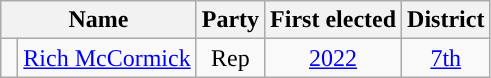<table class=wikitable>
<tr>
<th colspan=2 align=center>Name</th>
<th align=center valign=bottom>Party</th>
<th valign=bottom align=center>First elected</th>
<th valign=bottom align=center>District</th>
</tr>
<tr>
<td style="background-color:"> </td>
<td><a href='#'>Rich McCormick</a></td>
<td style="text-align:center;">Rep</td>
<td style="text-align:center;"><a href='#'>2022</a></td>
<td style="text-align:center;"><a href='#'>7th</a></td>
</tr>
</table>
